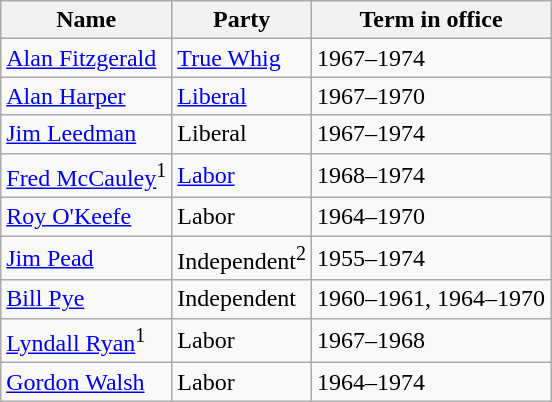<table class="wikitable sortable">
<tr>
<th><strong>Name</strong></th>
<th><strong>Party</strong></th>
<th><strong>Term in office</strong></th>
</tr>
<tr>
<td><a href='#'>Alan Fitzgerald</a></td>
<td><a href='#'>True Whig</a></td>
<td>1967–1974</td>
</tr>
<tr>
<td><a href='#'>Alan Harper</a></td>
<td><a href='#'>Liberal</a></td>
<td>1967–1970</td>
</tr>
<tr>
<td><a href='#'>Jim Leedman</a></td>
<td>Liberal</td>
<td>1967–1974</td>
</tr>
<tr>
<td><a href='#'>Fred McCauley</a><sup>1</sup></td>
<td><a href='#'>Labor</a></td>
<td>1968–1974</td>
</tr>
<tr>
<td><a href='#'>Roy O'Keefe</a></td>
<td>Labor</td>
<td>1964–1970</td>
</tr>
<tr>
<td><a href='#'>Jim Pead</a></td>
<td>Independent<sup>2</sup></td>
<td>1955–1974</td>
</tr>
<tr>
<td><a href='#'>Bill Pye</a></td>
<td>Independent</td>
<td>1960–1961, 1964–1970</td>
</tr>
<tr>
<td><a href='#'>Lyndall Ryan</a><sup>1</sup></td>
<td>Labor</td>
<td>1967–1968</td>
</tr>
<tr>
<td><a href='#'>Gordon Walsh</a></td>
<td>Labor</td>
<td>1964–1974</td>
</tr>
</table>
